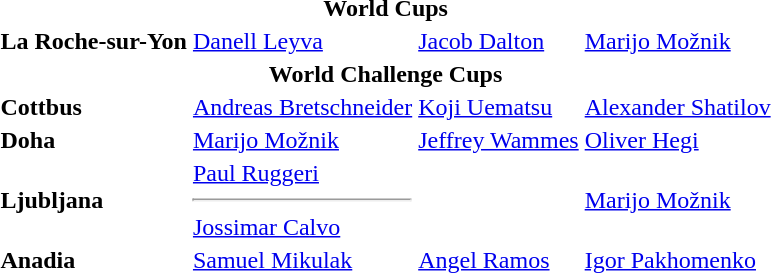<table>
<tr>
<td colspan="4" align="center"><strong>World Cups</strong></td>
</tr>
<tr>
<th scope=row style="text-align:left">La Roche-sur-Yon</th>
<td> <a href='#'>Danell Leyva</a></td>
<td> <a href='#'>Jacob Dalton</a></td>
<td> <a href='#'>Marijo Možnik</a></td>
</tr>
<tr>
<td colspan="4" align="center"><strong>World Challenge Cups</strong></td>
</tr>
<tr>
<th scope=row style="text-align:left">Cottbus</th>
<td> <a href='#'>Andreas Bretschneider</a></td>
<td> <a href='#'>Koji Uematsu</a></td>
<td> <a href='#'>Alexander Shatilov</a></td>
</tr>
<tr>
<th scope=row style="text-align:left">Doha</th>
<td> <a href='#'>Marijo Možnik</a></td>
<td> <a href='#'>Jeffrey Wammes</a></td>
<td> <a href='#'>Oliver Hegi</a></td>
</tr>
<tr>
<th scope=row style="text-align:left">Ljubljana</th>
<td> <a href='#'>Paul Ruggeri</a><hr> <a href='#'>Jossimar Calvo</a></td>
<td></td>
<td> <a href='#'>Marijo Možnik</a></td>
</tr>
<tr>
<th scope=row style="text-align:left">Anadia</th>
<td> <a href='#'>Samuel Mikulak</a></td>
<td> <a href='#'>Angel Ramos</a></td>
<td> <a href='#'>Igor Pakhomenko</a></td>
</tr>
</table>
